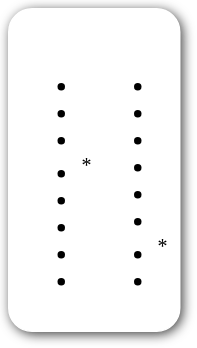<table style="border-radius:1em; box-shadow:0.1em 0.1em 0.5em rgba(0,0,0,0.75); background:white; border:1px solid white; padding:5px;">
<tr style="vertical-align:top;">
<td><br><ul><li></li><li></li><li></li><li><sup>*</sup></li><li></li><li></li><li></li><li></li></ul></td>
<td valign=top><br><ul><li></li><li></li><li></li><li></li><li></li><li></li><li><sup>*</sup></li><li></li></ul></td>
</tr>
</table>
